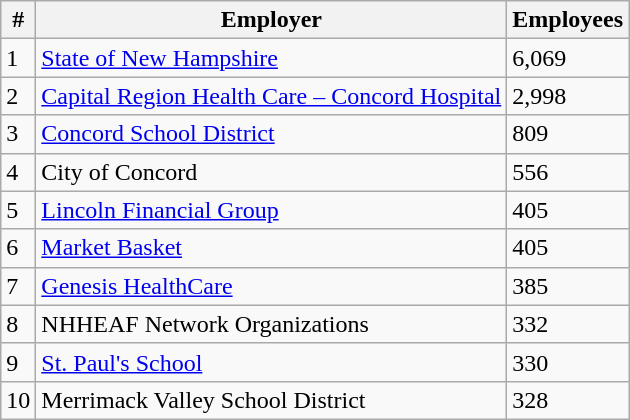<table class="wikitable">
<tr>
<th>#</th>
<th>Employer</th>
<th>Employees</th>
</tr>
<tr>
<td>1</td>
<td><a href='#'>State of New Hampshire</a></td>
<td>6,069</td>
</tr>
<tr>
<td>2</td>
<td><a href='#'>Capital Region Health Care – Concord Hospital</a></td>
<td>2,998</td>
</tr>
<tr>
<td>3</td>
<td><a href='#'>Concord School District</a></td>
<td>809</td>
</tr>
<tr>
<td>4</td>
<td>City of Concord</td>
<td>556</td>
</tr>
<tr>
<td>5</td>
<td><a href='#'>Lincoln Financial Group</a></td>
<td>405</td>
</tr>
<tr>
<td>6</td>
<td><a href='#'>Market Basket</a></td>
<td>405</td>
</tr>
<tr>
<td>7</td>
<td><a href='#'>Genesis HealthCare</a></td>
<td>385</td>
</tr>
<tr>
<td>8</td>
<td>NHHEAF Network Organizations</td>
<td>332</td>
</tr>
<tr>
<td>9</td>
<td><a href='#'>St. Paul's School</a></td>
<td>330</td>
</tr>
<tr>
<td>10</td>
<td>Merrimack Valley School District</td>
<td>328</td>
</tr>
</table>
